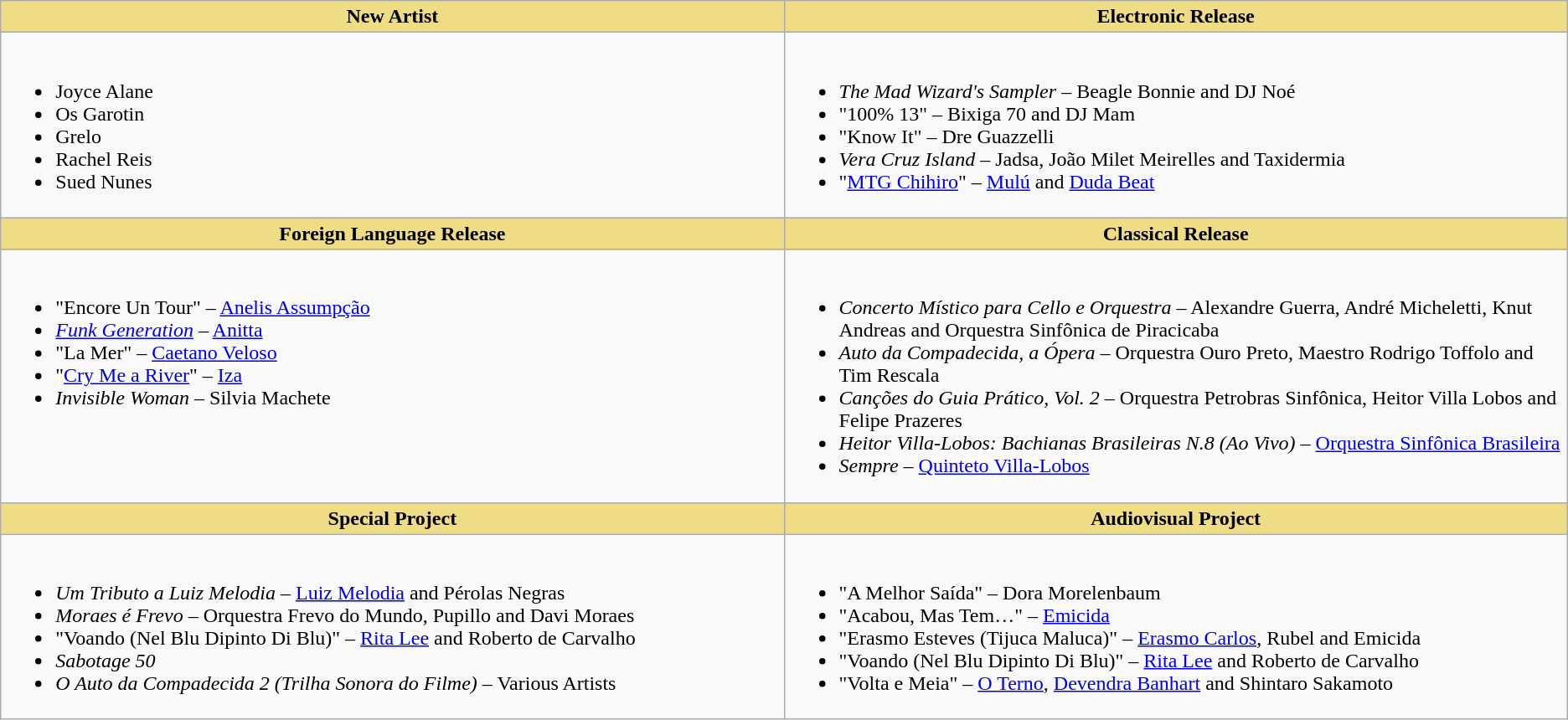<table class="wikitable" style="width=">
<tr>
<th style="background:#EEDD85; width:50%">New Artist</th>
<th style="background:#EEDD85; width:50%">Electronic Release</th>
</tr>
<tr>
<td style="vertical-align:top"><br><ul><li>Joyce Alane</li><li>Os Garotin</li><li>Grelo</li><li>Rachel Reis</li><li>Sued Nunes</li></ul></td>
<td style="vertical-align:top"><br><ul><li><em>The Mad Wizard's Sampler</em> – Beagle Bonnie and DJ Noé</li><li>"100% 13" – Bixiga 70 and DJ Mam</li><li>"Know It" – Dre Guazzelli</li><li><em>Vera Cruz Island</em> – Jadsa, João Milet Meirelles and Taxidermia</li><li>"<a href='#'>MTG Chihiro</a>" – <a href='#'>Mulú</a> and <a href='#'>Duda Beat</a></li></ul></td>
</tr>
<tr>
<th style="background:#EEDD85; width:50%">Foreign Language Release</th>
<th style="background:#EEDD85; width:50%">Classical Release</th>
</tr>
<tr>
<td style="vertical-align:top"><br><ul><li>"Encore Un Tour" – <a href='#'>Anelis Assumpção</a></li><li><em><a href='#'>Funk Generation</a></em> – <a href='#'>Anitta</a></li><li>"La Mer" – <a href='#'>Caetano Veloso</a></li><li>"<a href='#'>Cry Me a River</a>" – <a href='#'>Iza</a></li><li><em>Invisible Woman</em> – Silvia Machete</li></ul></td>
<td style="vertical-align:top"><br><ul><li><em>Concerto Místico para Cello e Orquestra</em> – Alexandre Guerra, André Micheletti, Knut Andreas and Orquestra Sinfônica de Piracicaba</li><li><em>Auto da Compadecida, a Ópera</em> – Orquestra Ouro Preto, Maestro Rodrigo Toffolo and Tim Rescala</li><li><em>Canções do Guia Prático, Vol. 2</em> – Orquestra Petrobras Sinfônica, Heitor Villa Lobos and Felipe Prazeres</li><li><em>Heitor Villa-Lobos: Bachianas Brasileiras N.8 (Ao Vivo)</em> – <a href='#'>Orquestra Sinfônica Brasileira</a></li><li><em>Sempre</em> – <a href='#'>Quinteto Villa-Lobos</a></li></ul></td>
</tr>
<tr>
<th style="background:#EEDD85; width:50%">Special Project</th>
<th style="background:#EEDD85; width:50%">Audiovisual Project</th>
</tr>
<tr>
<td style="vertical-align:top"><br><ul><li><em>Um Tributo a Luiz Melodia</em> – <a href='#'>Luiz Melodia</a> and Pérolas Negras</li><li><em>Moraes é Frevo</em> – Orquestra Frevo do Mundo, Pupillo and Davi Moraes</li><li>"Voando (Nel Blu Dipinto Di Blu)" – <a href='#'>Rita Lee</a> and Roberto de Carvalho</li><li><em>Sabotage 50</em></li><li><em>O Auto da Compadecida 2 (Trilha Sonora do Filme)</em> – Various Artists</li></ul></td>
<td style="vertical-align:top"><br><ul><li>"A Melhor Saída" – Dora Morelenbaum</li><li>"Acabou, Mas Tem…" – <a href='#'>Emicida</a></li><li>"Erasmo Esteves (Tijuca Maluca)" – <a href='#'>Erasmo Carlos</a>, Rubel and Emicida</li><li>"Voando (Nel Blu Dipinto Di Blu)" – <a href='#'>Rita Lee</a> and Roberto de Carvalho</li><li>"Volta e Meia" – <a href='#'>O Terno</a>, <a href='#'>Devendra Banhart</a> and Shintaro Sakamoto</li></ul></td>
</tr>
</table>
